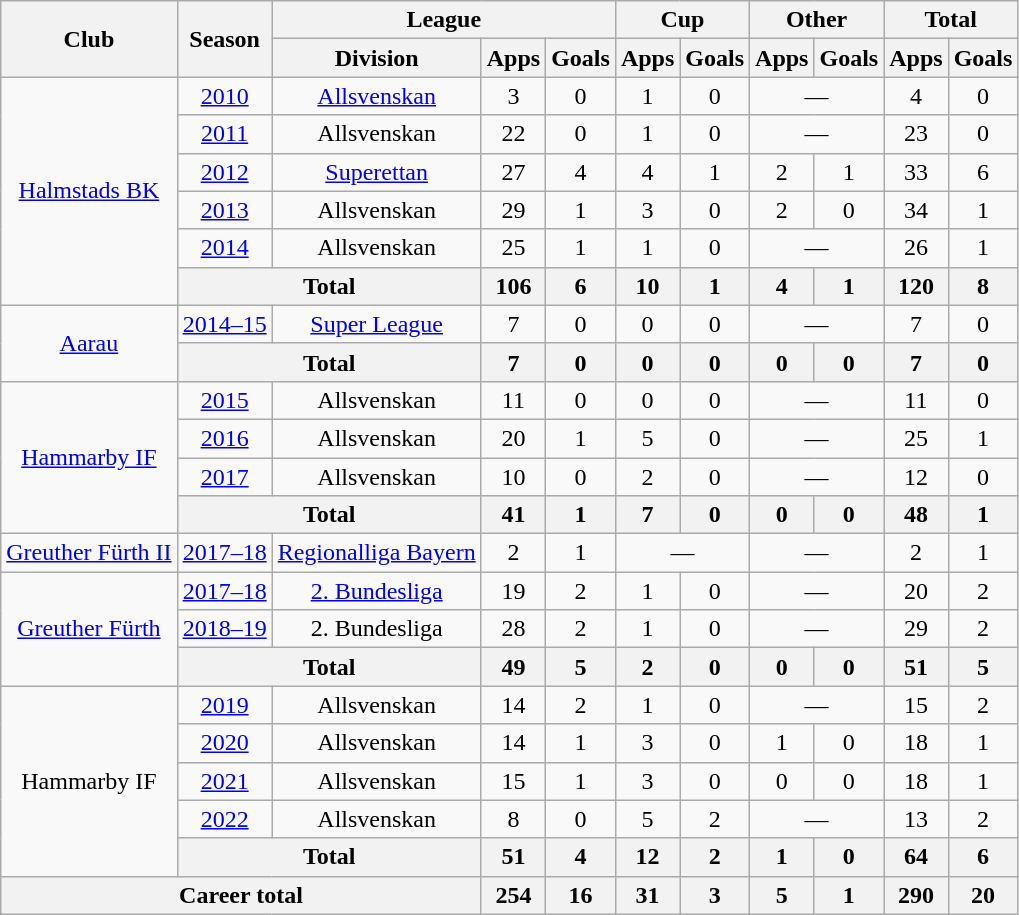<table class="wikitable" style="text-align:center">
<tr>
<th rowspan="2">Club</th>
<th rowspan="2">Season</th>
<th colspan="3">League</th>
<th colspan="2">Cup</th>
<th colspan="2">Other</th>
<th colspan="2">Total</th>
</tr>
<tr>
<th>Division</th>
<th>Apps</th>
<th>Goals</th>
<th>Apps</th>
<th>Goals</th>
<th>Apps</th>
<th>Goals</th>
<th>Apps</th>
<th>Goals</th>
</tr>
<tr>
<td rowspan="6"><a href='#'>Halmstads BK</a></td>
<td><a href='#'>2010</a></td>
<td><a href='#'>Allsvenskan</a></td>
<td>3</td>
<td>0</td>
<td>1</td>
<td>0</td>
<td colspan="2">—</td>
<td>4</td>
<td>0</td>
</tr>
<tr>
<td><a href='#'>2011</a></td>
<td>Allsvenskan</td>
<td>22</td>
<td>0</td>
<td>1</td>
<td>0</td>
<td colspan="2">—</td>
<td>23</td>
<td>0</td>
</tr>
<tr>
<td><a href='#'>2012</a></td>
<td><a href='#'>Superettan</a></td>
<td>27</td>
<td>4</td>
<td>4</td>
<td>1</td>
<td>2</td>
<td>1</td>
<td>33</td>
<td>6</td>
</tr>
<tr>
<td><a href='#'>2013</a></td>
<td>Allsvenskan</td>
<td>29</td>
<td>1</td>
<td>3</td>
<td>0</td>
<td>2</td>
<td>0</td>
<td>34</td>
<td>1</td>
</tr>
<tr>
<td><a href='#'>2014</a></td>
<td>Allsvenskan</td>
<td>25</td>
<td>1</td>
<td>1</td>
<td>0</td>
<td colspan="2">—</td>
<td>26</td>
<td>1</td>
</tr>
<tr>
<th colspan="2">Total</th>
<th>106</th>
<th>6</th>
<th>10</th>
<th>1</th>
<th>4</th>
<th>1</th>
<th>120</th>
<th>8</th>
</tr>
<tr>
<td rowspan="2"><a href='#'>Aarau</a></td>
<td><a href='#'>2014–15</a></td>
<td><a href='#'>Super League</a></td>
<td>7</td>
<td>0</td>
<td>0</td>
<td>0</td>
<td colspan="2">—</td>
<td>7</td>
<td>0</td>
</tr>
<tr>
<th colspan="2">Total</th>
<th>7</th>
<th>0</th>
<th>0</th>
<th>0</th>
<th>0</th>
<th>0</th>
<th>7</th>
<th>0</th>
</tr>
<tr>
<td rowspan="4"><a href='#'>Hammarby IF</a></td>
<td><a href='#'>2015</a></td>
<td>Allsvenskan</td>
<td>11</td>
<td>0</td>
<td>0</td>
<td>0</td>
<td colspan="2">—</td>
<td>11</td>
<td>0</td>
</tr>
<tr>
<td><a href='#'>2016</a></td>
<td>Allsvenskan</td>
<td>20</td>
<td>1</td>
<td>5</td>
<td>0</td>
<td colspan="2">—</td>
<td>25</td>
<td>1</td>
</tr>
<tr>
<td><a href='#'>2017</a></td>
<td>Allsvenskan</td>
<td>10</td>
<td>0</td>
<td>2</td>
<td>0</td>
<td colspan="2">—</td>
<td>12</td>
<td>0</td>
</tr>
<tr>
<th colspan="2">Total</th>
<th>41</th>
<th>1</th>
<th>7</th>
<th>0</th>
<th>0</th>
<th>0</th>
<th>48</th>
<th>1</th>
</tr>
<tr>
<td><a href='#'>Greuther Fürth II</a></td>
<td><a href='#'>2017–18</a></td>
<td><a href='#'>Regionalliga Bayern</a></td>
<td>2</td>
<td>1</td>
<td colspan="2">—</td>
<td colspan="2">—</td>
<td>2</td>
<td>1</td>
</tr>
<tr>
<td rowspan="3"><a href='#'>Greuther Fürth</a></td>
<td><a href='#'>2017–18</a></td>
<td><a href='#'>2. Bundesliga</a></td>
<td>19</td>
<td>2</td>
<td>1</td>
<td>0</td>
<td colspan="2">—</td>
<td>20</td>
<td>2</td>
</tr>
<tr>
<td><a href='#'>2018–19</a></td>
<td>2. Bundesliga</td>
<td>28</td>
<td>2</td>
<td>1</td>
<td>0</td>
<td colspan="2">—</td>
<td>29</td>
<td>2</td>
</tr>
<tr>
<th colspan="2">Total</th>
<th>49</th>
<th>5</th>
<th>2</th>
<th>0</th>
<th>0</th>
<th>0</th>
<th>51</th>
<th>5</th>
</tr>
<tr>
<td rowspan="5">Hammarby IF</td>
<td><a href='#'>2019</a></td>
<td>Allsvenskan</td>
<td>14</td>
<td>2</td>
<td>1</td>
<td>0</td>
<td colspan="2">—</td>
<td>15</td>
<td>2</td>
</tr>
<tr>
<td><a href='#'>2020</a></td>
<td>Allsvenskan</td>
<td>14</td>
<td>1</td>
<td>3</td>
<td>0</td>
<td>1</td>
<td>0</td>
<td>18</td>
<td>1</td>
</tr>
<tr>
<td><a href='#'>2021</a></td>
<td>Allsvenskan</td>
<td>15</td>
<td>1</td>
<td>3</td>
<td>0</td>
<td>0</td>
<td>0</td>
<td>18</td>
<td>1</td>
</tr>
<tr>
<td><a href='#'>2022</a></td>
<td>Allsvenskan</td>
<td>8</td>
<td>0</td>
<td>5</td>
<td>2</td>
<td colspan="2">—</td>
<td>13</td>
<td>2</td>
</tr>
<tr>
<th colspan="2">Total</th>
<th>51</th>
<th>4</th>
<th>12</th>
<th>2</th>
<th>1</th>
<th>0</th>
<th>64</th>
<th>6</th>
</tr>
<tr>
<th colspan="3">Career total</th>
<th>254</th>
<th>16</th>
<th>31</th>
<th>3</th>
<th>5</th>
<th>1</th>
<th>290</th>
<th>20</th>
</tr>
</table>
